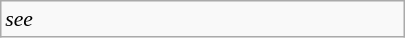<table class="wikitable" align=right style="font-size: 0.9em; width: 270px">
<tr>
<td><em>see </em></td>
</tr>
</table>
